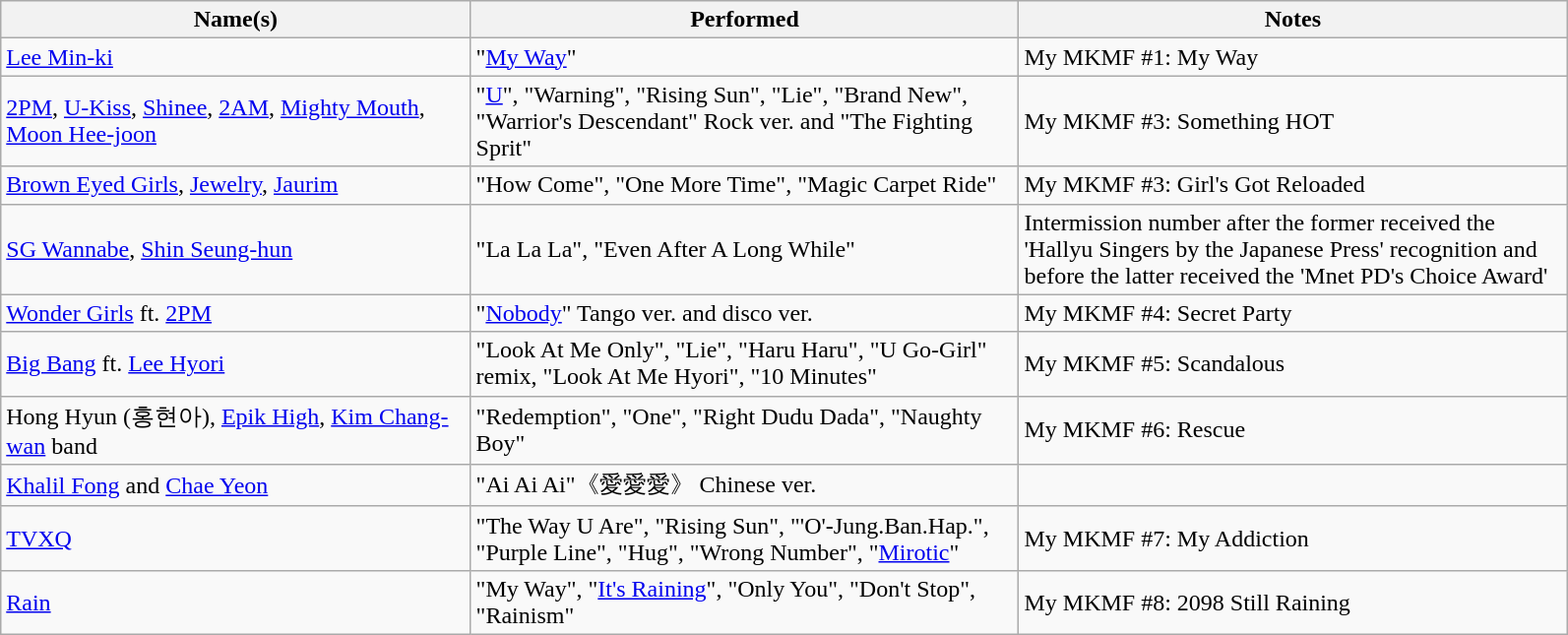<table class="wikitable sortable" style="width:84%;">
<tr>
<th width=30%>Name(s)</th>
<th width=35%>Performed</th>
<th width=35%>Notes</th>
</tr>
<tr>
<td><a href='#'>Lee Min-ki</a></td>
<td>"<a href='#'>My Way</a>"</td>
<td>My MKMF #1: My Way</td>
</tr>
<tr>
<td><a href='#'>2PM</a>, <a href='#'>U-Kiss</a>, <a href='#'>Shinee</a>, <a href='#'>2AM</a>, <a href='#'>Mighty Mouth</a>, <a href='#'>Moon Hee-joon</a></td>
<td>"<a href='#'>U</a>", "Warning", "Rising Sun", "Lie", "Brand New", "Warrior's Descendant" Rock ver. and "The Fighting Sprit"</td>
<td>My MKMF #3: Something HOT</td>
</tr>
<tr>
<td><a href='#'>Brown Eyed Girls</a>, <a href='#'>Jewelry</a>, <a href='#'>Jaurim</a></td>
<td>"How Come", "One More Time", "Magic Carpet Ride"</td>
<td>My MKMF #3: Girl's Got Reloaded</td>
</tr>
<tr>
<td><a href='#'>SG Wannabe</a>, <a href='#'>Shin Seung-hun</a></td>
<td>"La La La", "Even After A Long While"</td>
<td>Intermission number after the former received the 'Hallyu Singers by the Japanese Press' recognition and before the latter received the 'Mnet PD's Choice Award'</td>
</tr>
<tr>
<td><a href='#'>Wonder Girls</a> ft. <a href='#'>2PM</a></td>
<td>"<a href='#'>Nobody</a>" Tango ver. and disco ver.</td>
<td>My MKMF #4: Secret Party</td>
</tr>
<tr>
<td><a href='#'>Big Bang</a> ft. <a href='#'>Lee Hyori</a></td>
<td>"Look At Me Only", "Lie", "Haru Haru", "U Go-Girl" remix, "Look At Me Hyori", "10 Minutes"</td>
<td>My MKMF #5: Scandalous</td>
</tr>
<tr>
<td>Hong Hyun (홍현아), <a href='#'>Epik High</a>, <a href='#'>Kim Chang-wan</a> band</td>
<td>"Redemption", "One", "Right Dudu Dada", "Naughty Boy"</td>
<td>My MKMF #6: Rescue</td>
</tr>
<tr>
<td><a href='#'>Khalil Fong</a> and <a href='#'>Chae Yeon</a></td>
<td>"Ai Ai Ai"《愛愛愛》 Chinese ver.</td>
<td></td>
</tr>
<tr>
<td><a href='#'>TVXQ</a></td>
<td>"The Way U Are", "Rising Sun", "'O'-Jung.Ban.Hap.", "Purple Line", "Hug", "Wrong Number", "<a href='#'>Mirotic</a>"</td>
<td>My MKMF #7: My Addiction</td>
</tr>
<tr>
<td><a href='#'>Rain</a></td>
<td>"My Way", "<a href='#'>It's Raining</a>", "Only You", "Don't Stop", "Rainism"</td>
<td>My MKMF #8: 2098 Still Raining</td>
</tr>
</table>
